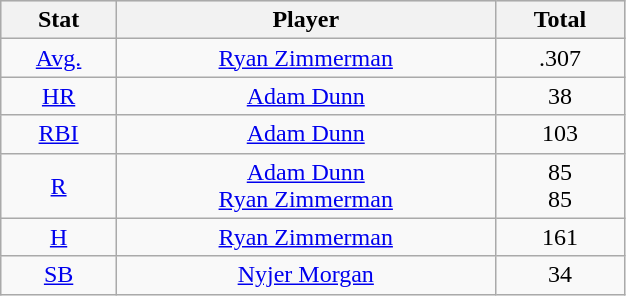<table class="wikitable" style="width:33%;">
<tr style="text-align:center; background:#ddd;">
<th>Stat</th>
<th>Player</th>
<th>Total</th>
</tr>
<tr align=center>
<td><a href='#'>Avg.</a></td>
<td><a href='#'>Ryan Zimmerman</a></td>
<td>.307</td>
</tr>
<tr align=center>
<td><a href='#'>HR</a></td>
<td><a href='#'>Adam Dunn</a></td>
<td>38</td>
</tr>
<tr align=center>
<td><a href='#'>RBI</a></td>
<td><a href='#'>Adam Dunn</a></td>
<td>103</td>
</tr>
<tr align=center>
<td><a href='#'>R</a></td>
<td><a href='#'>Adam Dunn</a><br><a href='#'>Ryan Zimmerman</a></td>
<td>85<br>85</td>
</tr>
<tr align=center>
<td><a href='#'>H</a></td>
<td><a href='#'>Ryan Zimmerman</a></td>
<td>161</td>
</tr>
<tr align=center>
<td><a href='#'>SB</a></td>
<td><a href='#'>Nyjer Morgan</a></td>
<td>34</td>
</tr>
</table>
